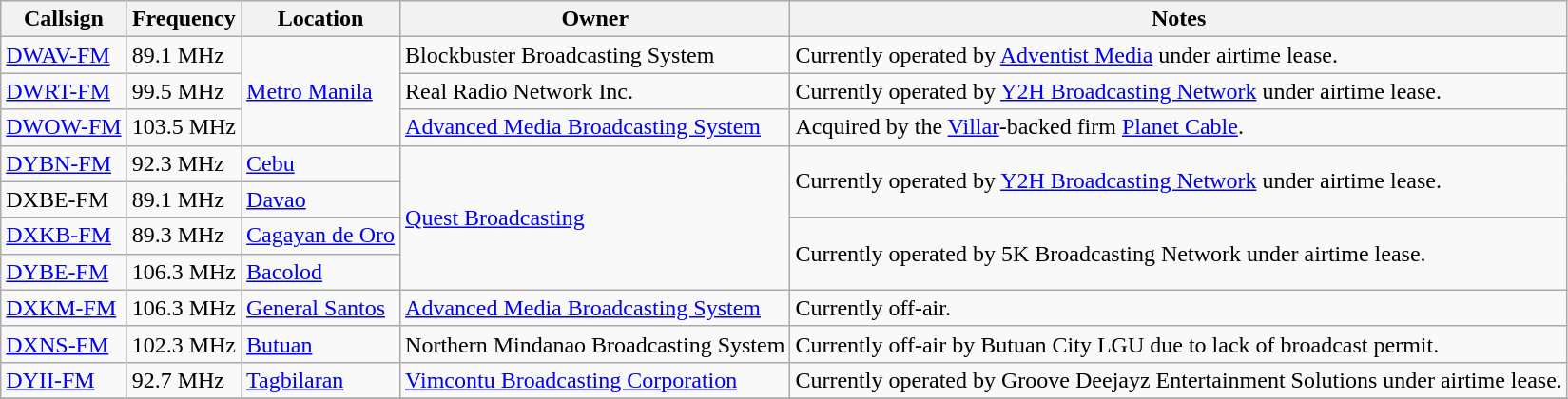<table class="wikitable">
<tr>
<th>Callsign</th>
<th>Frequency</th>
<th>Location</th>
<th>Owner</th>
<th>Notes</th>
</tr>
<tr>
<td><a href='#'>DWAV-FM</a></td>
<td>89.1 MHz</td>
<td rowspan=3><a href='#'>Metro Manila</a></td>
<td>Blockbuster Broadcasting System</td>
<td>Currently operated by <a href='#'>Adventist Media</a> under airtime lease.</td>
</tr>
<tr>
<td><a href='#'>DWRT-FM</a></td>
<td>99.5 MHz</td>
<td>Real Radio Network Inc.</td>
<td>Currently operated by <a href='#'>Y2H Broadcasting Network</a> under airtime lease.</td>
</tr>
<tr>
<td><a href='#'>DWOW-FM</a></td>
<td>103.5 MHz</td>
<td><a href='#'>Advanced Media Broadcasting System</a></td>
<td>Acquired by the <a href='#'>Villar</a>-backed firm <a href='#'>Planet Cable</a>.</td>
</tr>
<tr>
<td><a href='#'>DYBN-FM</a></td>
<td>92.3 MHz</td>
<td><a href='#'>Cebu</a></td>
<td rowspan=4><a href='#'>Quest Broadcasting</a></td>
<td rowspan=2>Currently operated by <a href='#'>Y2H Broadcasting Network</a> under airtime lease.</td>
</tr>
<tr>
<td>DXBE-FM</td>
<td>89.1 MHz</td>
<td><a href='#'>Davao</a></td>
</tr>
<tr>
<td><a href='#'>DXKB-FM</a></td>
<td>89.3 MHz</td>
<td><a href='#'>Cagayan de Oro</a></td>
<td rowspan=2>Currently operated by 5K Broadcasting Network under airtime lease.</td>
</tr>
<tr>
<td><a href='#'>DYBE-FM</a></td>
<td>106.3 MHz</td>
<td><a href='#'>Bacolod</a></td>
</tr>
<tr>
<td><a href='#'>DXKM-FM</a></td>
<td>106.3 MHz</td>
<td><a href='#'>General Santos</a></td>
<td><a href='#'>Advanced Media Broadcasting System</a></td>
<td>Currently off-air.</td>
</tr>
<tr>
<td><a href='#'>DXNS-FM</a></td>
<td>102.3 MHz</td>
<td><a href='#'>Butuan</a></td>
<td>Northern Mindanao Broadcasting System</td>
<td>Currently off-air by Butuan City LGU due to lack of broadcast permit.</td>
</tr>
<tr>
<td><a href='#'>DYII-FM</a></td>
<td>92.7 MHz</td>
<td><a href='#'>Tagbilaran</a></td>
<td><a href='#'>Vimcontu Broadcasting Corporation</a></td>
<td>Currently operated by Groove Deejayz Entertainment Solutions under airtime lease.</td>
</tr>
<tr>
</tr>
</table>
